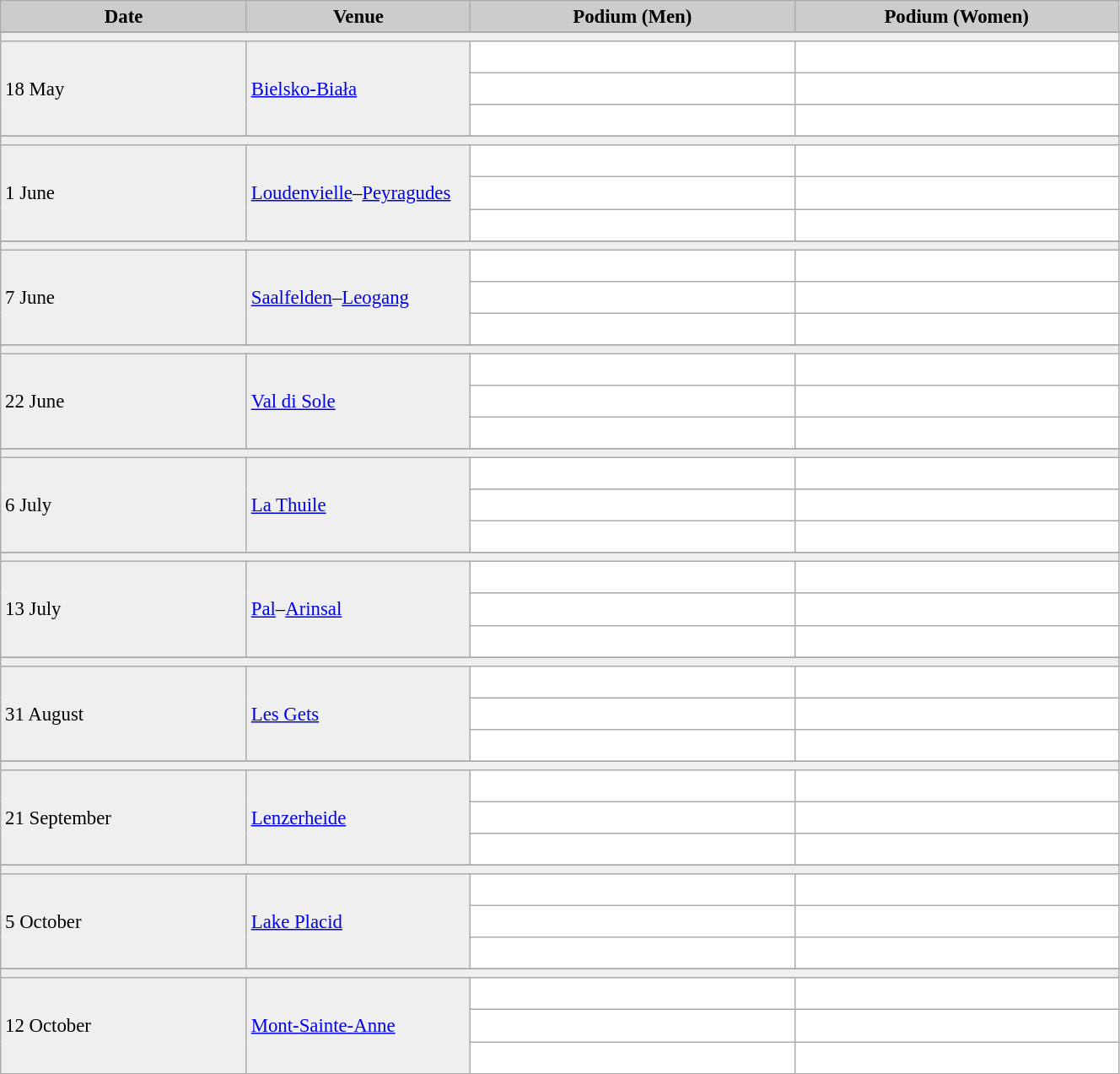<table class="wikitable" width=70% bgcolor="#f7f8ff" cellpadding="3" cellspacing="0" border="1" style="font-size: 95%; border: gray solid 1px; border-collapse: collapse;">
<tr bgcolor="#CCCCCC">
<td align="center"><strong>Date</strong></td>
<td width=20% align="center"><strong>Venue</strong></td>
<td width=29% align="center"><strong>Podium (Men)</strong></td>
<td width=29% align="center"><strong>Podium (Women)</strong></td>
</tr>
<tr>
</tr>
<tr bgcolor="#EFEFEF">
<td colspan=4></td>
</tr>
<tr bgcolor="#EFEFEF">
<td rowspan=3>18 May</td>
<td rowspan=3> <a href='#'>Bielsko-Biała</a></td>
<td bgcolor="#ffffff">   </td>
<td bgcolor="#ffffff">   </td>
</tr>
<tr>
<td bgcolor="#ffffff">   </td>
<td bgcolor="#ffffff">   </td>
</tr>
<tr>
<td bgcolor="#ffffff">   </td>
<td bgcolor="#ffffff">   </td>
</tr>
<tr>
</tr>
<tr bgcolor="#EFEFEF">
<td colspan=4></td>
</tr>
<tr bgcolor="#EFEFEF">
<td rowspan=3>1 June</td>
<td nowrap rowspan=3> <a href='#'>Loudenvielle</a>–<a href='#'>Peyragudes</a></td>
<td bgcolor="#ffffff">   </td>
<td bgcolor="#ffffff">   </td>
</tr>
<tr>
<td bgcolor="#ffffff">   </td>
<td bgcolor="#ffffff">   </td>
</tr>
<tr>
<td bgcolor="#ffffff">   </td>
<td bgcolor="#ffffff">   </td>
</tr>
<tr>
</tr>
<tr bgcolor="#EFEFEF">
<td colspan=4></td>
</tr>
<tr bgcolor="#EFEFEF">
<td rowspan=3>7 June</td>
<td rowspan=3> <a href='#'>Saalfelden</a>–<a href='#'>Leogang</a></td>
<td bgcolor="#ffffff">   </td>
<td bgcolor="#ffffff">   </td>
</tr>
<tr>
<td bgcolor="#ffffff">   </td>
<td bgcolor="#ffffff">   </td>
</tr>
<tr>
<td bgcolor="#ffffff">   </td>
<td bgcolor="#ffffff">   </td>
</tr>
<tr>
</tr>
<tr bgcolor="#EFEFEF">
<td colspan=4></td>
</tr>
<tr bgcolor="#EFEFEF">
<td rowspan=3>22 June</td>
<td rowspan=3> <a href='#'>Val di Sole</a></td>
<td bgcolor="#ffffff">   </td>
<td bgcolor="#ffffff">   </td>
</tr>
<tr>
<td bgcolor="#ffffff">   </td>
<td bgcolor="#ffffff">   </td>
</tr>
<tr>
<td bgcolor="#ffffff">   </td>
<td bgcolor="#ffffff">   </td>
</tr>
<tr>
</tr>
<tr bgcolor="#EFEFEF">
<td colspan=4></td>
</tr>
<tr bgcolor="#EFEFEF">
<td rowspan=3>6 July</td>
<td rowspan=3> <a href='#'>La Thuile</a></td>
<td bgcolor="#ffffff">   </td>
<td bgcolor="#ffffff">   </td>
</tr>
<tr>
<td bgcolor="#ffffff">   </td>
<td bgcolor="#ffffff">   </td>
</tr>
<tr>
<td bgcolor="#ffffff">   </td>
<td bgcolor="#ffffff">   </td>
</tr>
<tr>
</tr>
<tr bgcolor="#EFEFEF">
<td colspan=4></td>
</tr>
<tr bgcolor="#EFEFEF">
<td rowspan=3>13 July</td>
<td rowspan=3> <a href='#'>Pal</a>–<a href='#'>Arinsal</a></td>
<td bgcolor="#ffffff">   </td>
<td bgcolor="#ffffff">   </td>
</tr>
<tr>
<td bgcolor="#ffffff">   </td>
<td bgcolor="#ffffff">   </td>
</tr>
<tr>
<td bgcolor="#ffffff">   </td>
<td bgcolor="#ffffff">   </td>
</tr>
<tr>
</tr>
<tr bgcolor="#EFEFEF">
<td colspan=4></td>
</tr>
<tr bgcolor="#EFEFEF">
<td rowspan=3>31 August</td>
<td rowspan=3> <a href='#'>Les Gets</a></td>
<td bgcolor="#ffffff">   </td>
<td bgcolor="#ffffff">   </td>
</tr>
<tr>
<td bgcolor="#ffffff">   </td>
<td bgcolor="#ffffff">   </td>
</tr>
<tr>
<td bgcolor="#ffffff">   </td>
<td bgcolor="#ffffff">   </td>
</tr>
<tr>
</tr>
<tr bgcolor="#EFEFEF">
<td colspan=4></td>
</tr>
<tr bgcolor="#EFEFEF">
<td rowspan=3>21 September</td>
<td rowspan=3> <a href='#'>Lenzerheide</a></td>
<td bgcolor="#ffffff">   </td>
<td bgcolor="#ffffff">   </td>
</tr>
<tr>
<td bgcolor="#ffffff">   </td>
<td bgcolor="#ffffff">   </td>
</tr>
<tr>
<td bgcolor="#ffffff">   </td>
<td bgcolor="#ffffff">   </td>
</tr>
<tr>
</tr>
<tr bgcolor="#EFEFEF">
<td colspan=4></td>
</tr>
<tr bgcolor="#EFEFEF">
<td rowspan=3>5 October</td>
<td rowspan=3> <a href='#'>Lake Placid</a></td>
<td bgcolor="#ffffff">   </td>
<td bgcolor="#ffffff">   </td>
</tr>
<tr>
<td bgcolor="#ffffff">   </td>
<td bgcolor="#ffffff">   </td>
</tr>
<tr>
<td bgcolor="#ffffff">   </td>
<td bgcolor="#ffffff">   </td>
</tr>
<tr>
</tr>
<tr bgcolor="#EFEFEF">
<td colspan=4></td>
</tr>
<tr bgcolor="#EFEFEF">
<td rowspan=3>12 October</td>
<td rowspan=3> <a href='#'>Mont-Sainte-Anne</a></td>
<td bgcolor="#ffffff">   </td>
<td bgcolor="#ffffff">   </td>
</tr>
<tr>
<td bgcolor="#ffffff">   </td>
<td bgcolor="#ffffff">   </td>
</tr>
<tr>
<td bgcolor="#ffffff">   </td>
<td bgcolor="#ffffff">   </td>
</tr>
</table>
